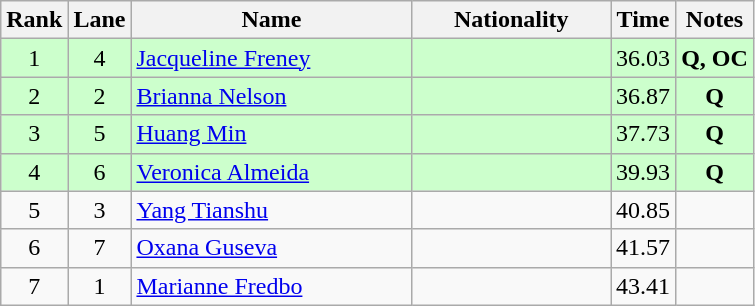<table class="wikitable sortable" style="text-align:center">
<tr>
<th>Rank</th>
<th>Lane</th>
<th style="width:180px">Name</th>
<th style="width:125px">Nationality</th>
<th>Time</th>
<th>Notes</th>
</tr>
<tr style="background:#cfc;">
<td>1</td>
<td>4</td>
<td style="text-align:left;"><a href='#'>Jacqueline Freney</a></td>
<td style="text-align:left;"></td>
<td>36.03</td>
<td><strong>Q, OC</strong></td>
</tr>
<tr style="background:#cfc;">
<td>2</td>
<td>2</td>
<td style="text-align:left;"><a href='#'>Brianna Nelson</a></td>
<td style="text-align:left;"></td>
<td>36.87</td>
<td><strong>Q</strong></td>
</tr>
<tr style="background:#cfc;">
<td>3</td>
<td>5</td>
<td style="text-align:left;"><a href='#'>Huang Min</a></td>
<td style="text-align:left;"></td>
<td>37.73</td>
<td><strong>Q</strong></td>
</tr>
<tr style="background:#cfc;">
<td>4</td>
<td>6</td>
<td style="text-align:left;"><a href='#'>Veronica Almeida</a></td>
<td style="text-align:left;"></td>
<td>39.93</td>
<td><strong>Q</strong></td>
</tr>
<tr>
<td>5</td>
<td>3</td>
<td style="text-align:left;"><a href='#'>Yang Tianshu</a></td>
<td style="text-align:left;"></td>
<td>40.85</td>
<td></td>
</tr>
<tr>
<td>6</td>
<td>7</td>
<td style="text-align:left;"><a href='#'>Oxana Guseva</a></td>
<td style="text-align:left;"></td>
<td>41.57</td>
<td></td>
</tr>
<tr>
<td>7</td>
<td>1</td>
<td style="text-align:left;"><a href='#'>Marianne Fredbo</a></td>
<td style="text-align:left;"></td>
<td>43.41</td>
<td></td>
</tr>
</table>
